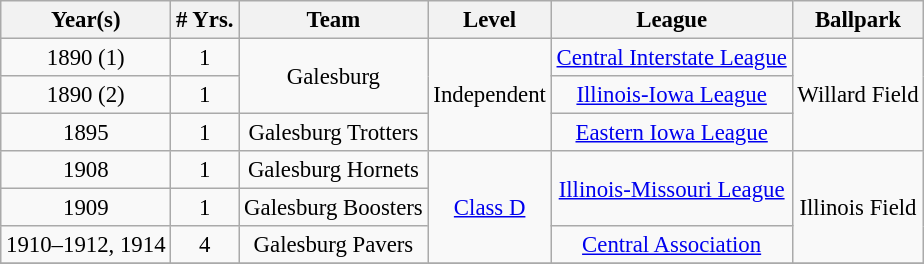<table class="wikitable" style="text-align:center; font-size: 95%;">
<tr>
<th>Year(s)</th>
<th># Yrs.</th>
<th>Team</th>
<th>Level</th>
<th>League</th>
<th>Ballpark</th>
</tr>
<tr>
<td>1890 (1)</td>
<td>1</td>
<td rowspan=2>Galesburg</td>
<td rowspan=3>Independent</td>
<td rowspan=1><a href='#'>Central Interstate League</a></td>
<td rowspan=3>Willard Field</td>
</tr>
<tr>
<td>1890 (2)</td>
<td>1</td>
<td><a href='#'>Illinois-Iowa League</a></td>
</tr>
<tr>
<td>1895</td>
<td>1</td>
<td>Galesburg Trotters</td>
<td><a href='#'>Eastern Iowa League</a></td>
</tr>
<tr>
<td>1908</td>
<td>1</td>
<td>Galesburg Hornets</td>
<td rowspan=3><a href='#'>Class D</a></td>
<td rowspan=2><a href='#'>Illinois-Missouri League</a></td>
<td Rowspan=3>Illinois Field</td>
</tr>
<tr>
<td>1909</td>
<td>1</td>
<td>Galesburg Boosters</td>
</tr>
<tr>
<td>1910–1912, 1914</td>
<td>4</td>
<td>Galesburg Pavers</td>
<td><a href='#'>Central Association</a></td>
</tr>
<tr>
</tr>
</table>
